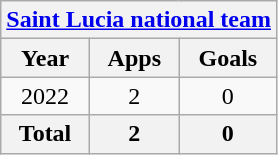<table class="wikitable" style="text-align:center">
<tr>
<th colspan=3><a href='#'>Saint Lucia national team</a></th>
</tr>
<tr>
<th>Year</th>
<th>Apps</th>
<th>Goals</th>
</tr>
<tr>
<td>2022</td>
<td>2</td>
<td>0</td>
</tr>
<tr>
<th>Total</th>
<th>2</th>
<th>0</th>
</tr>
</table>
